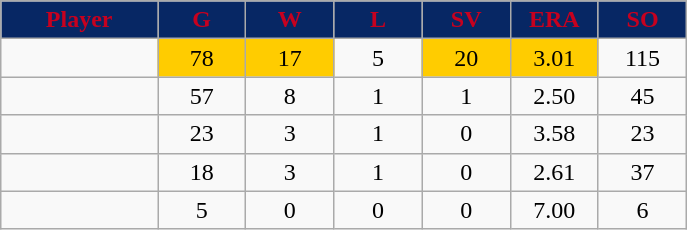<table class="wikitable sortable">
<tr>
<th style="background:#072764;color:#c6011f;" width="16%">Player</th>
<th style="background:#072764;color:#c6011f;" width="9%">G</th>
<th style="background:#072764;color:#c6011f;" width="9%">W</th>
<th style="background:#072764;color:#c6011f;" width="9%">L</th>
<th style="background:#072764;color:#c6011f;" width="9%">SV</th>
<th style="background:#072764;color:#c6011f;" width="9%">ERA</th>
<th style="background:#072764;color:#c6011f;" width="9%">SO</th>
</tr>
<tr align="center">
<td></td>
<td bgcolor="#FFCC00">78</td>
<td bgcolor="#FFCC00">17</td>
<td>5</td>
<td bgcolor="#FFCC00">20</td>
<td bgcolor="#FFCC00">3.01</td>
<td>115</td>
</tr>
<tr align="center">
<td></td>
<td>57</td>
<td>8</td>
<td>1</td>
<td>1</td>
<td>2.50</td>
<td>45</td>
</tr>
<tr align="center">
<td></td>
<td>23</td>
<td>3</td>
<td>1</td>
<td>0</td>
<td>3.58</td>
<td>23</td>
</tr>
<tr align="center">
<td></td>
<td>18</td>
<td>3</td>
<td>1</td>
<td>0</td>
<td>2.61</td>
<td>37</td>
</tr>
<tr align="center">
<td></td>
<td>5</td>
<td>0</td>
<td>0</td>
<td>0</td>
<td>7.00</td>
<td>6</td>
</tr>
</table>
